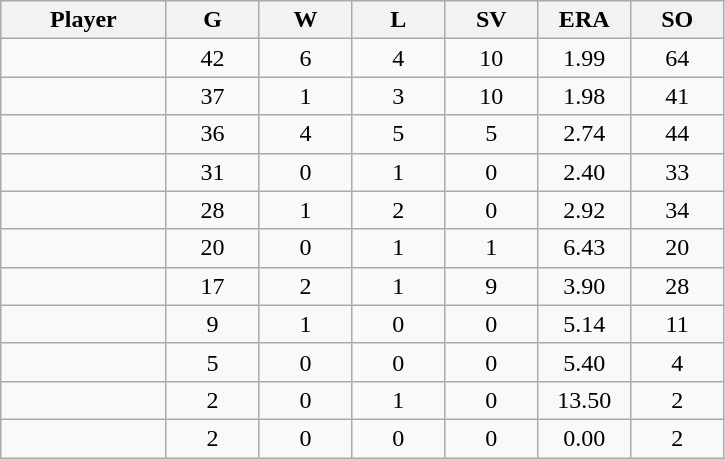<table class="wikitable sortable">
<tr>
<th bgcolor="#DDDDFF" width="16%">Player</th>
<th bgcolor="#DDDDFF" width="9%">G</th>
<th bgcolor="#DDDDFF" width="9%">W</th>
<th bgcolor="#DDDDFF" width="9%">L</th>
<th bgcolor="#DDDDFF" width="9%">SV</th>
<th bgcolor="#DDDDFF" width="9%">ERA</th>
<th bgcolor="#DDDDFF" width="9%">SO</th>
</tr>
<tr align="center">
<td></td>
<td>42</td>
<td>6</td>
<td>4</td>
<td>10</td>
<td>1.99</td>
<td>64</td>
</tr>
<tr align="center">
<td></td>
<td>37</td>
<td>1</td>
<td>3</td>
<td>10</td>
<td>1.98</td>
<td>41</td>
</tr>
<tr align="center">
<td></td>
<td>36</td>
<td>4</td>
<td>5</td>
<td>5</td>
<td>2.74</td>
<td>44</td>
</tr>
<tr align="center">
<td></td>
<td>31</td>
<td>0</td>
<td>1</td>
<td>0</td>
<td>2.40</td>
<td>33</td>
</tr>
<tr align="center">
<td></td>
<td>28</td>
<td>1</td>
<td>2</td>
<td>0</td>
<td>2.92</td>
<td>34</td>
</tr>
<tr align="center">
<td></td>
<td>20</td>
<td>0</td>
<td>1</td>
<td>1</td>
<td>6.43</td>
<td>20</td>
</tr>
<tr align="center">
<td></td>
<td>17</td>
<td>2</td>
<td>1</td>
<td>9</td>
<td>3.90</td>
<td>28</td>
</tr>
<tr align="center">
<td></td>
<td>9</td>
<td>1</td>
<td>0</td>
<td>0</td>
<td>5.14</td>
<td>11</td>
</tr>
<tr align="center">
<td></td>
<td>5</td>
<td>0</td>
<td>0</td>
<td>0</td>
<td>5.40</td>
<td>4</td>
</tr>
<tr align="center">
<td></td>
<td>2</td>
<td>0</td>
<td>1</td>
<td>0</td>
<td>13.50</td>
<td>2</td>
</tr>
<tr align="center">
<td></td>
<td>2</td>
<td>0</td>
<td>0</td>
<td>0</td>
<td>0.00</td>
<td>2</td>
</tr>
</table>
